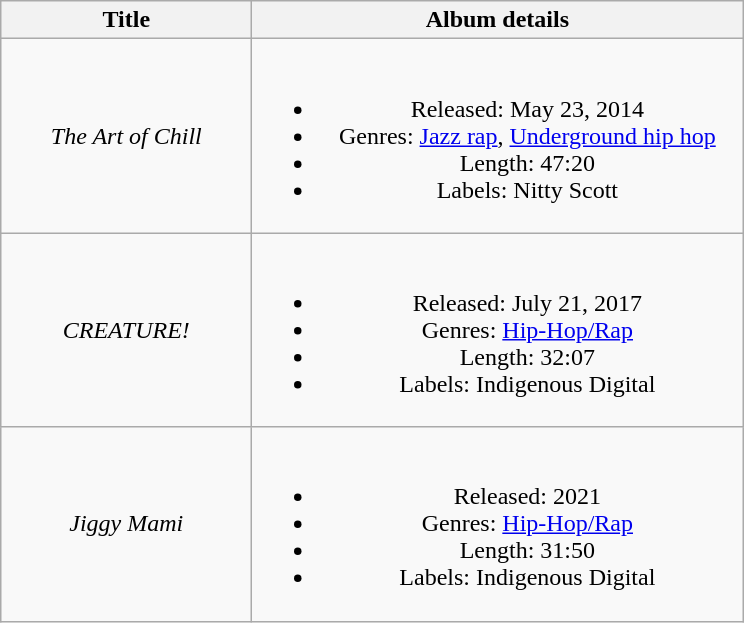<table class="wikitable plainrowheaders" style="text-align:center;">
<tr>
<th scope="col" rowspan="1" style="width:10em;">Title</th>
<th scope="col" rowspan="1" style="width:20em;">Album details</th>
</tr>
<tr>
<td scope="row"><em>The Art of Chill</em></td>
<td><br><ul><li>Released: May 23, 2014</li><li>Genres: <a href='#'>Jazz rap</a>, <a href='#'>Underground hip hop</a></li><li>Length: 47:20</li><li>Labels: Nitty Scott</li></ul></td>
</tr>
<tr>
<td><em>CREATURE!</em></td>
<td><br><ul><li>Released: July 21, 2017</li><li>Genres: <a href='#'>Hip-Hop/Rap</a></li><li>Length: 32:07</li><li>Labels: Indigenous Digital</li></ul></td>
</tr>
<tr>
<td><em>Jiggy Mami</em></td>
<td><br><ul><li>Released: 2021</li><li>Genres: <a href='#'>Hip-Hop/Rap</a></li><li>Length: 31:50</li><li>Labels: Indigenous Digital</li></ul></td>
</tr>
</table>
